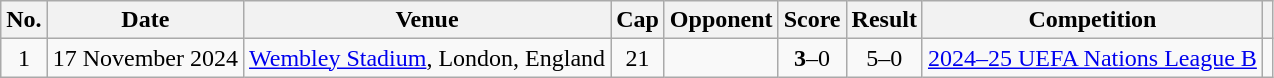<table class="wikitable sortable">
<tr>
<th scope="col">No.</th>
<th scope="col">Date</th>
<th scope="col">Venue</th>
<th scope="col">Cap</th>
<th scope="col">Opponent</th>
<th scope="col">Score</th>
<th scope="col">Result</th>
<th scope="col">Competition</th>
<th scope="col" class="unsortable"></th>
</tr>
<tr>
<td style="text-align: center;">1</td>
<td>17 November 2024</td>
<td><a href='#'>Wembley Stadium</a>, London, England</td>
<td style="text-align: center;">21</td>
<td></td>
<td style="text-align: center;"><strong>3</strong>–0</td>
<td style="text-align: center;">5–0</td>
<td><a href='#'>2024–25 UEFA Nations League B</a></td>
<td style="text-align: center;"></td>
</tr>
</table>
